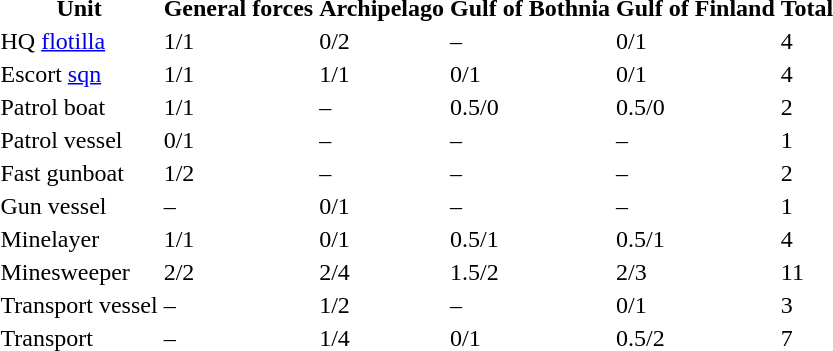<table>
<tr>
<th>Unit</th>
<th>General forces</th>
<th>Archipelago </th>
<th>Gulf of Bothnia </th>
<th>Gulf of Finland </th>
<th>Total</th>
</tr>
<tr>
<td>HQ <a href='#'>flotilla</a></td>
<td>1/1</td>
<td>0/2</td>
<td>–</td>
<td>0/1</td>
<td>4</td>
</tr>
<tr>
<td>Escort <a href='#'>sqn</a></td>
<td>1/1</td>
<td>1/1</td>
<td>0/1</td>
<td>0/1</td>
<td>4</td>
</tr>
<tr>
<td>Patrol boat </td>
<td>1/1</td>
<td>–</td>
<td>0.5/0</td>
<td>0.5/0</td>
<td>2</td>
</tr>
<tr>
<td>Patrol vessel </td>
<td>0/1</td>
<td>–</td>
<td>–</td>
<td>–</td>
<td>1</td>
</tr>
<tr>
<td>Fast gunboat </td>
<td>1/2</td>
<td>–</td>
<td>–</td>
<td>–</td>
<td>2</td>
</tr>
<tr>
<td>Gun vessel </td>
<td>–</td>
<td>0/1</td>
<td>–</td>
<td>–</td>
<td>1</td>
</tr>
<tr>
<td>Minelayer </td>
<td>1/1</td>
<td>0/1</td>
<td>0.5/1</td>
<td>0.5/1</td>
<td>4</td>
</tr>
<tr>
<td>Minesweeper </td>
<td>2/2</td>
<td>2/4</td>
<td>1.5/2</td>
<td>2/3</td>
<td>11</td>
</tr>
<tr>
<td>Transport vessel </td>
<td>–</td>
<td>1/2</td>
<td>–</td>
<td>0/1</td>
<td>3</td>
</tr>
<tr>
<td>Transport </td>
<td>–</td>
<td>1/4</td>
<td>0/1</td>
<td>0.5/2</td>
<td>7</td>
</tr>
</table>
